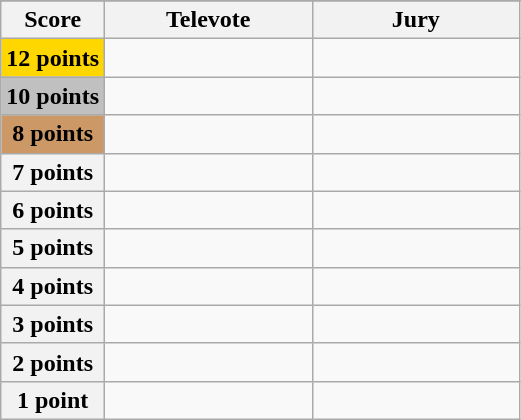<table class="wikitable">
<tr>
</tr>
<tr>
<th scope="col" width="20%">Score</th>
<th scope="col" width="40%">Televote</th>
<th scope="col" width="40%">Jury</th>
</tr>
<tr>
<th scope="row" style="background:gold">12 points</th>
<td></td>
<td></td>
</tr>
<tr>
<th scope="row" style="background:silver">10 points</th>
<td></td>
<td></td>
</tr>
<tr>
<th scope="row" style="background:#CC9966">8 points</th>
<td></td>
<td></td>
</tr>
<tr>
<th scope="row">7 points</th>
<td></td>
<td></td>
</tr>
<tr>
<th scope="row">6 points</th>
<td></td>
<td></td>
</tr>
<tr>
<th scope="row">5 points</th>
<td></td>
<td></td>
</tr>
<tr>
<th scope="row">4 points</th>
<td></td>
<td></td>
</tr>
<tr>
<th scope="row">3 points</th>
<td></td>
<td></td>
</tr>
<tr>
<th scope="row">2 points</th>
<td></td>
<td></td>
</tr>
<tr>
<th scope="row">1 point</th>
<td></td>
<td></td>
</tr>
</table>
